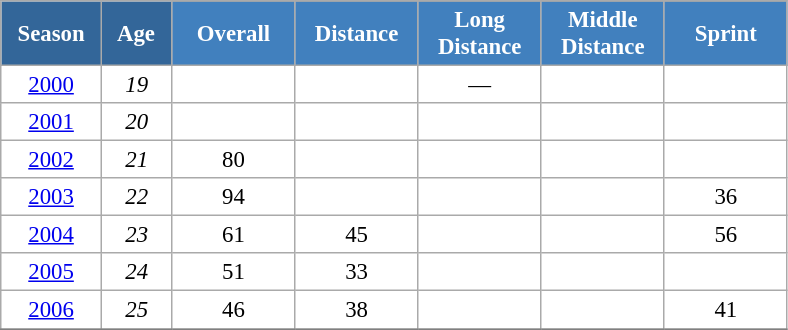<table class="wikitable" style="font-size:95%; text-align:center; border:grey solid 1px; border-collapse:collapse; background:#ffffff;">
<tr>
<th style="background-color:#369; color:white; width:60px;" rowspan="2"> Season </th>
<th style="background-color:#369; color:white; width:40px;" rowspan="2"> Age </th>
</tr>
<tr>
<th style="background-color:#4180be; color:white; width:75px;">Overall</th>
<th style="background-color:#4180be; color:white; width:75px;">Distance</th>
<th style="background-color:#4180be; color:white; width:75px;">Long Distance</th>
<th style="background-color:#4180be; color:white; width:75px;">Middle Distance</th>
<th style="background-color:#4180be; color:white; width:75px;">Sprint</th>
</tr>
<tr>
<td><a href='#'>2000</a></td>
<td><em>19</em></td>
<td></td>
<td></td>
<td>—</td>
<td></td>
<td></td>
</tr>
<tr>
<td><a href='#'>2001</a></td>
<td><em>20</em></td>
<td></td>
<td></td>
<td></td>
<td></td>
<td></td>
</tr>
<tr>
<td><a href='#'>2002</a></td>
<td><em>21</em></td>
<td>80</td>
<td></td>
<td></td>
<td></td>
<td></td>
</tr>
<tr>
<td><a href='#'>2003</a></td>
<td><em>22</em></td>
<td>94</td>
<td></td>
<td></td>
<td></td>
<td>36</td>
</tr>
<tr>
<td><a href='#'>2004</a></td>
<td><em>23</em></td>
<td>61</td>
<td>45</td>
<td></td>
<td></td>
<td>56</td>
</tr>
<tr>
<td><a href='#'>2005</a></td>
<td><em>24</em></td>
<td>51</td>
<td>33</td>
<td></td>
<td></td>
<td></td>
</tr>
<tr>
<td><a href='#'>2006</a></td>
<td><em>25</em></td>
<td>46</td>
<td>38</td>
<td></td>
<td></td>
<td>41</td>
</tr>
<tr>
</tr>
</table>
